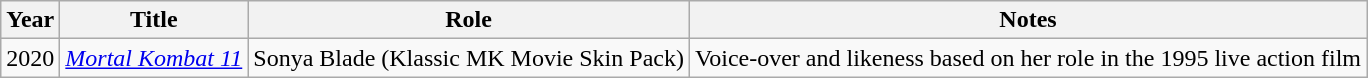<table class="wikitable sortable">
<tr>
<th>Year</th>
<th>Title</th>
<th>Role</th>
<th class="unsortable">Notes</th>
</tr>
<tr>
<td>2020</td>
<td><em><a href='#'>Mortal Kombat 11</a></em></td>
<td>Sonya Blade (Klassic MK Movie Skin Pack)</td>
<td>Voice-over and likeness based on her role in the 1995 live action film</td>
</tr>
</table>
